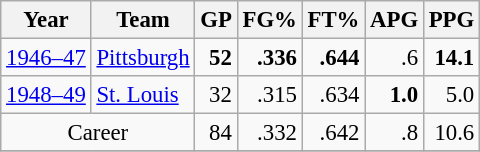<table class="wikitable sortable" style="font-size:95%; text-align:right;">
<tr>
<th>Year</th>
<th>Team</th>
<th>GP</th>
<th>FG%</th>
<th>FT%</th>
<th>APG</th>
<th>PPG</th>
</tr>
<tr>
<td style="text-align:left;"><a href='#'>1946–47</a></td>
<td style="text-align:left;"><a href='#'>Pittsburgh</a></td>
<td><strong>52</strong></td>
<td><strong>.336</strong></td>
<td><strong>.644</strong></td>
<td>.6</td>
<td><strong>14.1</strong></td>
</tr>
<tr>
<td style="text-align:left;"><a href='#'>1948–49</a></td>
<td style="text-align:left;"><a href='#'>St. Louis</a></td>
<td>32</td>
<td>.315</td>
<td>.634</td>
<td><strong>1.0</strong></td>
<td>5.0</td>
</tr>
<tr>
<td style="text-align:center;" colspan="2">Career</td>
<td>84</td>
<td>.332</td>
<td>.642</td>
<td>.8</td>
<td>10.6</td>
</tr>
<tr>
</tr>
</table>
